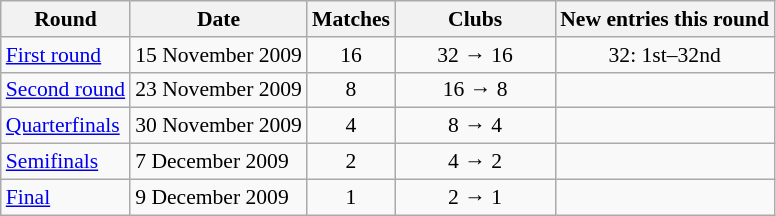<table class="wikitable" style="text-align:left; font-size:90%;">
<tr>
<th>Round</th>
<th>Date</th>
<th>Matches</th>
<th width=100>Clubs</th>
<th>New entries this round</th>
</tr>
<tr>
<td><a href='#'>First round</a>  </td>
<td>15 November 2009</td>
<td align=center>16</td>
<td align=center>32 → 16</td>
<td align=center>32: 1st–32nd</td>
</tr>
<tr>
<td><a href='#'>Second round</a></td>
<td>23 November 2009</td>
<td align=center>8</td>
<td align=center>16 → 8</td>
<td></td>
</tr>
<tr>
<td><a href='#'>Quarterfinals</a></td>
<td>30 November 2009</td>
<td align=center>4</td>
<td align=center>8 → 4</td>
<td></td>
</tr>
<tr>
<td><a href='#'>Semifinals</a></td>
<td>7 December 2009</td>
<td align=center>2</td>
<td align=center>4 → 2</td>
<td></td>
</tr>
<tr>
<td><a href='#'>Final</a></td>
<td>9 December 2009</td>
<td align=center>1</td>
<td align=center>2 → 1</td>
<td></td>
</tr>
</table>
